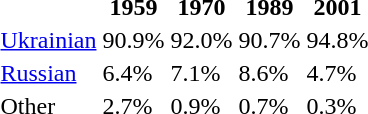<table class="standard sortable">
<tr>
<th></th>
<th>1959</th>
<th>1970</th>
<th>1989</th>
<th>2001</th>
</tr>
<tr>
<td><a href='#'>Ukrainian</a></td>
<td>90.9%</td>
<td>92.0%</td>
<td>90.7%</td>
<td>94.8%</td>
</tr>
<tr>
<td><a href='#'>Russian</a></td>
<td>6.4%</td>
<td>7.1%</td>
<td>8.6%</td>
<td>4.7%</td>
</tr>
<tr>
<td>Other</td>
<td>2.7%</td>
<td>0.9%</td>
<td>0.7%</td>
<td>0.3%</td>
</tr>
</table>
